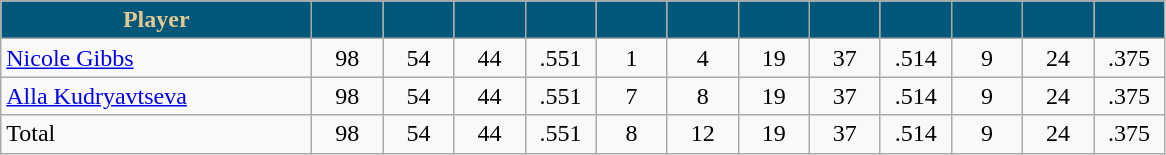<table class="wikitable" style="text-align:center">
<tr>
<th style="background:#015779; color:#E2C993" width="200px">Player</th>
<th style="background:#015779; color:#E2C993" width="40px"></th>
<th style="background:#015779; color:#E2C993" width="40px"></th>
<th style="background:#015779; color:#E2C993" width="40px"></th>
<th style="background:#015779; color:#E2C993" width="40px"></th>
<th style="background:#015779; color:#E2C993" width="40px"></th>
<th style="background:#015779; color:#E2C993" width="40px"></th>
<th style="background:#015779; color:#E2C993" width="40px"></th>
<th style="background:#015779; color:#E2C993" width="40px"></th>
<th style="background:#015779; color:#E2C993" width="40px"></th>
<th style="background:#015779; color:#E2C993" width="40px"></th>
<th style="background:#015779; color:#E2C993" width="40px"></th>
<th style="background:#015779; color:#E2C993" width="40px"></th>
</tr>
<tr>
<td style="text-align:left"><a href='#'>Nicole Gibbs</a></td>
<td>98</td>
<td>54</td>
<td>44</td>
<td>.551</td>
<td>1</td>
<td>4</td>
<td>19</td>
<td>37</td>
<td>.514</td>
<td>9</td>
<td>24</td>
<td>.375</td>
</tr>
<tr>
<td style="text-align:left"><a href='#'>Alla Kudryavtseva</a></td>
<td>98</td>
<td>54</td>
<td>44</td>
<td>.551</td>
<td>7</td>
<td>8</td>
<td>19</td>
<td>37</td>
<td>.514</td>
<td>9</td>
<td>24</td>
<td>.375</td>
</tr>
<tr>
<td style="text-align:left">Total</td>
<td>98</td>
<td>54</td>
<td>44</td>
<td>.551</td>
<td>8</td>
<td>12</td>
<td>19</td>
<td>37</td>
<td>.514</td>
<td>9</td>
<td>24</td>
<td>.375</td>
</tr>
</table>
